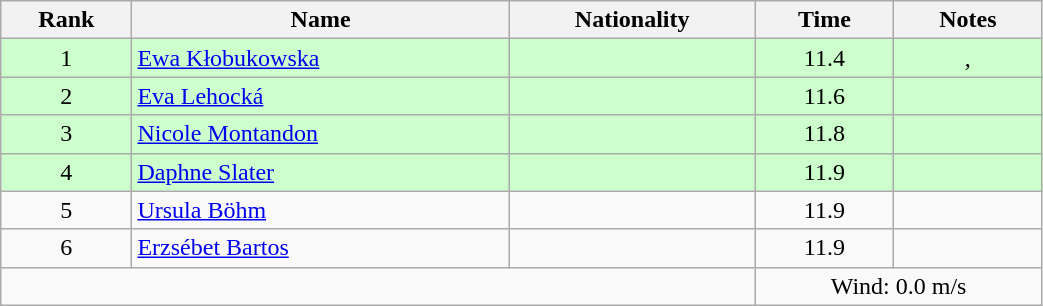<table class="wikitable sortable" style="text-align:center;width: 55%">
<tr>
<th>Rank</th>
<th>Name</th>
<th>Nationality</th>
<th>Time</th>
<th>Notes</th>
</tr>
<tr bgcolor=ccffcc>
<td>1</td>
<td align=left><a href='#'>Ewa Kłobukowska</a></td>
<td align=left></td>
<td>11.4</td>
<td>, </td>
</tr>
<tr bgcolor=ccffcc>
<td>2</td>
<td align=left><a href='#'>Eva Lehocká</a></td>
<td align=left></td>
<td>11.6</td>
<td></td>
</tr>
<tr bgcolor=ccffcc>
<td>3</td>
<td align=left><a href='#'>Nicole Montandon</a></td>
<td align=left></td>
<td>11.8</td>
<td></td>
</tr>
<tr bgcolor=ccffcc>
<td>4</td>
<td align=left><a href='#'>Daphne Slater</a></td>
<td align=left></td>
<td>11.9</td>
<td></td>
</tr>
<tr>
<td>5</td>
<td align=left><a href='#'>Ursula Böhm</a></td>
<td align=left></td>
<td>11.9</td>
<td></td>
</tr>
<tr>
<td>6</td>
<td align=left><a href='#'>Erzsébet Bartos</a></td>
<td align=left></td>
<td>11.9</td>
<td></td>
</tr>
<tr>
<td colspan="3"></td>
<td colspan="2">Wind: 0.0 m/s</td>
</tr>
</table>
